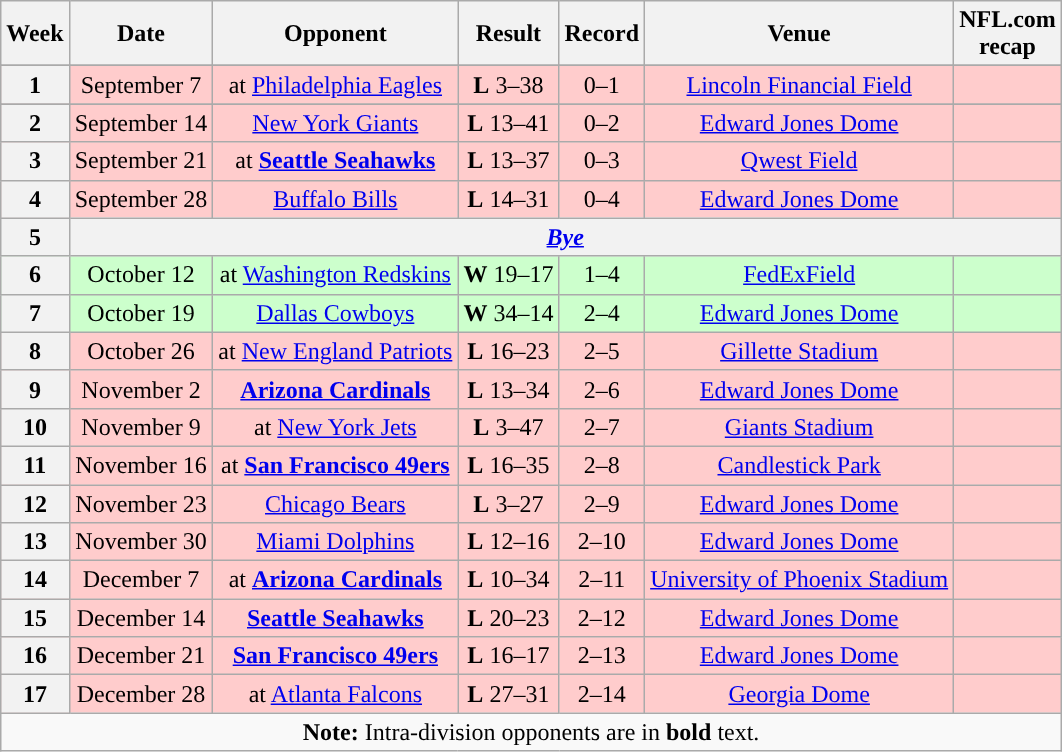<table class="wikitable" style="text-align:center">
<tr>
<th>Week</th>
<th>Date</th>
<th>Opponent</th>
<th>Result</th>
<th>Record</th>
<th>Venue</th>
<th>NFL.com<br>recap</th>
</tr>
<tr>
</tr>
<tr style="background: #fcc;">
<th>1</th>
<td>September 7</td>
<td>at <a href='#'>Philadelphia Eagles</a></td>
<td><strong>L</strong> 3–38</td>
<td>0–1</td>
<td><a href='#'>Lincoln Financial Field</a></td>
<td></td>
</tr>
<tr>
</tr>
<tr style="background: #fcc;">
<th>2</th>
<td>September 14</td>
<td><a href='#'>New York Giants</a></td>
<td><strong>L</strong> 13–41</td>
<td>0–2</td>
<td><a href='#'>Edward Jones Dome</a></td>
<td></td>
</tr>
<tr style="background: #fcc;">
<th>3</th>
<td>September 21</td>
<td>at <strong><a href='#'>Seattle Seahawks</a></strong></td>
<td><strong>L</strong> 13–37</td>
<td>0–3</td>
<td><a href='#'>Qwest Field</a></td>
<td></td>
</tr>
<tr style="background: #fcc;">
<th>4</th>
<td>September 28</td>
<td><a href='#'>Buffalo Bills</a></td>
<td><strong>L</strong> 14–31</td>
<td>0–4</td>
<td><a href='#'>Edward Jones Dome</a></td>
<td></td>
</tr>
<tr>
<th>5</th>
<th colspan="6" align="center"><em><a href='#'>Bye</a></em></th>
</tr>
<tr style="background: #cfc;">
<th>6</th>
<td>October 12</td>
<td>at <a href='#'>Washington Redskins</a></td>
<td><strong>W</strong> 19–17</td>
<td>1–4</td>
<td><a href='#'>FedExField</a></td>
<td></td>
</tr>
<tr style="background: #cfc;">
<th>7</th>
<td>October 19</td>
<td><a href='#'>Dallas Cowboys</a></td>
<td><strong>W</strong> 34–14</td>
<td>2–4</td>
<td><a href='#'>Edward Jones Dome</a></td>
<td></td>
</tr>
<tr style="background: #fcc;">
<th>8</th>
<td>October 26</td>
<td>at <a href='#'>New England Patriots</a></td>
<td><strong>L</strong> 16–23</td>
<td>2–5</td>
<td><a href='#'>Gillette Stadium</a></td>
<td></td>
</tr>
<tr style="background: #fcc;">
<th>9</th>
<td>November 2</td>
<td><strong><a href='#'>Arizona Cardinals</a></strong></td>
<td><strong>L</strong> 13–34</td>
<td>2–6</td>
<td><a href='#'>Edward Jones Dome</a></td>
<td></td>
</tr>
<tr style="background: #fcc;">
<th>10</th>
<td>November 9</td>
<td>at <a href='#'>New York Jets</a></td>
<td><strong>L</strong> 3–47</td>
<td>2–7</td>
<td><a href='#'>Giants Stadium</a></td>
<td></td>
</tr>
<tr style="background: #fcc;">
<th>11</th>
<td>November 16</td>
<td>at <strong><a href='#'>San Francisco 49ers</a></strong></td>
<td><strong>L</strong> 16–35</td>
<td>2–8</td>
<td><a href='#'>Candlestick Park</a></td>
<td></td>
</tr>
<tr style="background: #fcc;">
<th>12</th>
<td>November 23</td>
<td><a href='#'>Chicago Bears</a></td>
<td><strong>L</strong> 3–27</td>
<td>2–9</td>
<td><a href='#'>Edward Jones Dome</a></td>
<td></td>
</tr>
<tr style="background: #fcc;">
<th>13</th>
<td>November 30</td>
<td><a href='#'>Miami Dolphins</a></td>
<td><strong>L</strong> 12–16</td>
<td>2–10</td>
<td><a href='#'>Edward Jones Dome</a></td>
<td></td>
</tr>
<tr style="background: #fcc;">
<th>14</th>
<td>December 7</td>
<td>at <strong><a href='#'>Arizona Cardinals</a></strong></td>
<td><strong>L</strong> 10–34</td>
<td>2–11</td>
<td><a href='#'>University of Phoenix Stadium</a></td>
<td></td>
</tr>
<tr style="background: #fcc;">
<th>15</th>
<td>December 14</td>
<td><strong><a href='#'>Seattle Seahawks</a></strong></td>
<td><strong>L</strong> 20–23</td>
<td>2–12</td>
<td><a href='#'>Edward Jones Dome</a></td>
<td></td>
</tr>
<tr style="background: #fcc;">
<th>16</th>
<td>December 21</td>
<td><strong><a href='#'>San Francisco 49ers</a></strong></td>
<td><strong>L</strong> 16–17</td>
<td>2–13</td>
<td><a href='#'>Edward Jones Dome</a></td>
<td></td>
</tr>
<tr style="background: #fcc;">
<th>17</th>
<td>December 28</td>
<td>at <a href='#'>Atlanta Falcons</a></td>
<td><strong>L</strong> 27–31</td>
<td>2–14</td>
<td><a href='#'>Georgia Dome</a></td>
<td></td>
</tr>
<tr>
<td colspan="7"><strong>Note:</strong> Intra-division opponents are in <strong>bold</strong> text.</td>
</tr>
</table>
